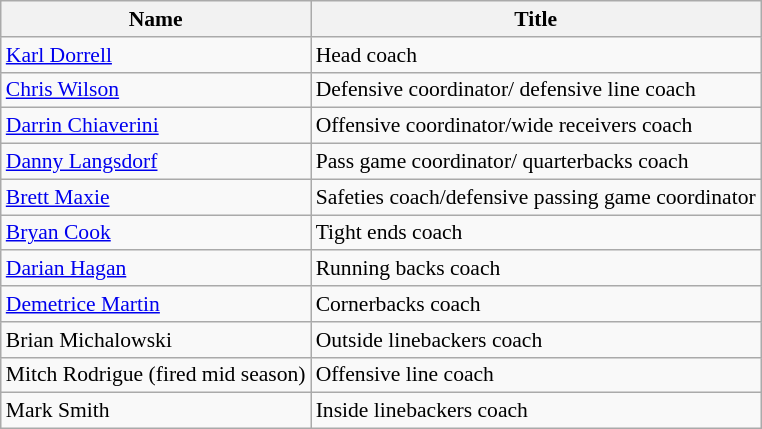<table class="wikitable" border="1" style="font-size:90%;">
<tr>
<th>Name</th>
<th>Title</th>
</tr>
<tr>
<td><a href='#'>Karl Dorrell</a></td>
<td>Head coach</td>
</tr>
<tr>
<td><a href='#'>Chris Wilson</a></td>
<td>Defensive coordinator/ defensive line coach</td>
</tr>
<tr>
<td><a href='#'>Darrin Chiaverini</a></td>
<td>Offensive coordinator/wide receivers coach</td>
</tr>
<tr>
<td><a href='#'>Danny Langsdorf</a></td>
<td>Pass game coordinator/ quarterbacks coach</td>
</tr>
<tr>
<td><a href='#'>Brett Maxie</a></td>
<td>Safeties coach/defensive passing game coordinator</td>
</tr>
<tr>
<td><a href='#'>Bryan Cook</a></td>
<td>Tight ends coach</td>
</tr>
<tr>
<td><a href='#'>Darian Hagan</a></td>
<td>Running backs coach</td>
</tr>
<tr>
<td><a href='#'>Demetrice Martin</a></td>
<td>Cornerbacks coach</td>
</tr>
<tr>
<td>Brian Michalowski</td>
<td>Outside linebackers coach</td>
</tr>
<tr>
<td>Mitch Rodrigue (fired mid season)</td>
<td>Offensive line coach</td>
</tr>
<tr>
<td>Mark Smith</td>
<td>Inside linebackers coach</td>
</tr>
</table>
